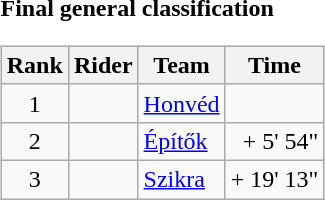<table>
<tr>
<td><strong>Final general classification</strong><br><table class="wikitable">
<tr>
<th scope="col">Rank</th>
<th scope="col">Rider</th>
<th scope="col">Team</th>
<th scope="col">Time</th>
</tr>
<tr>
<td style="text-align:center;">1</td>
<td></td>
<td><a href='#'>Honvéd</a></td>
<td style="text-align:right;"></td>
</tr>
<tr>
<td style="text-align:center;">2</td>
<td></td>
<td><a href='#'>Építők</a></td>
<td style="text-align:right;">+ 5' 54"</td>
</tr>
<tr>
<td style="text-align:center;">3</td>
<td></td>
<td><a href='#'>Szikra</a></td>
<td style="text-align:right;">+ 19' 13"</td>
</tr>
</table>
</td>
</tr>
</table>
